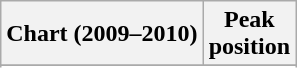<table class="wikitable sortable plainrowheaders" style="text-align:center;">
<tr>
<th>Chart (2009–2010)</th>
<th>Peak<br>position</th>
</tr>
<tr>
</tr>
<tr>
</tr>
<tr>
</tr>
<tr>
</tr>
<tr>
</tr>
<tr>
</tr>
<tr>
</tr>
<tr>
</tr>
<tr>
</tr>
<tr>
</tr>
<tr>
</tr>
<tr>
</tr>
<tr>
</tr>
</table>
